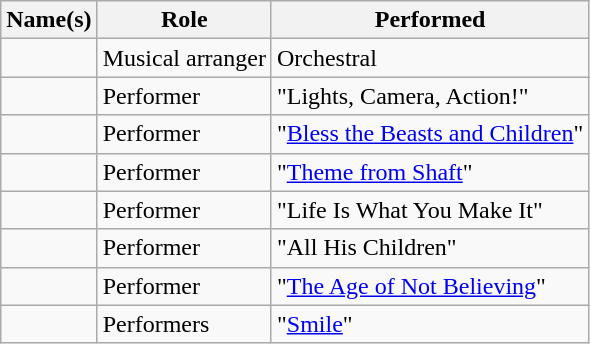<table class="wikitable sortable">
<tr>
<th>Name(s)</th>
<th>Role</th>
<th>Performed</th>
</tr>
<tr>
<td></td>
<td>Musical arranger</td>
<td>Orchestral</td>
</tr>
<tr>
<td></td>
<td>Performer</td>
<td>"Lights, Camera, Action!"</td>
</tr>
<tr>
<td></td>
<td>Performer</td>
<td>"<a href='#'>Bless the Beasts and Children</a>"</td>
</tr>
<tr>
<td></td>
<td>Performer</td>
<td>"<a href='#'>Theme from Shaft</a>"</td>
</tr>
<tr>
<td></td>
<td>Performer</td>
<td>"Life Is What You Make It"</td>
</tr>
<tr>
<td></td>
<td>Performer</td>
<td>"All His Children"</td>
</tr>
<tr>
<td></td>
<td>Performer</td>
<td>"<a href='#'>The Age of Not Believing</a>"</td>
</tr>
<tr>
<td></td>
<td>Performers</td>
<td>"<a href='#'>Smile</a>"</td>
</tr>
</table>
